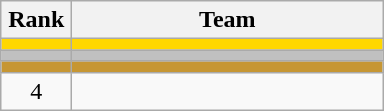<table class="wikitable" style="text-align:center;">
<tr>
<th width=40>Rank</th>
<th width=200>Team</th>
</tr>
<tr bgcolor="gold">
<td></td>
<td style="text-align:left;"></td>
</tr>
<tr bgcolor="silver">
<td></td>
<td style="text-align:left;"></td>
</tr>
<tr bgcolor="#C69633">
<td></td>
<td style="text-align:left;"></td>
</tr>
<tr>
<td>4</td>
<td style="text-align:left;"></td>
</tr>
</table>
